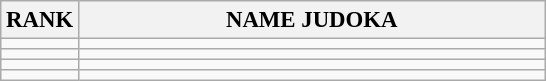<table class="wikitable" style="font-size:95%;">
<tr>
<th>RANK</th>
<th align="left" style="width: 20em">NAME JUDOKA</th>
</tr>
<tr>
<td align="center"></td>
<td></td>
</tr>
<tr>
<td align="center"></td>
<td></td>
</tr>
<tr>
<td align="center"></td>
<td></td>
</tr>
<tr>
<td align="center"></td>
<td></td>
</tr>
</table>
